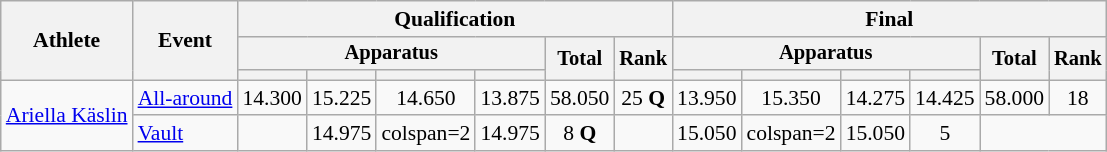<table class="wikitable" style="font-size:90%">
<tr>
<th rowspan="3">Athlete</th>
<th rowspan="3">Event</th>
<th colspan=6>Qualification</th>
<th colspan=6>Final</th>
</tr>
<tr style="font-size:95%">
<th colspan=4>Apparatus</th>
<th rowspan=2>Total</th>
<th rowspan=2>Rank</th>
<th colspan=4>Apparatus</th>
<th rowspan=2>Total</th>
<th rowspan=2>Rank</th>
</tr>
<tr style="font-size:95%">
<th></th>
<th></th>
<th></th>
<th></th>
<th></th>
<th></th>
<th></th>
<th></th>
</tr>
<tr align=center>
<td align=left rowspan=2><a href='#'>Ariella Käslin</a></td>
<td align=left><a href='#'>All-around</a></td>
<td>14.300</td>
<td>15.225</td>
<td>14.650</td>
<td>13.875</td>
<td>58.050</td>
<td>25 <strong>Q</strong></td>
<td>13.950</td>
<td>15.350</td>
<td>14.275</td>
<td>14.425</td>
<td>58.000</td>
<td>18</td>
</tr>
<tr align=center>
<td align=left><a href='#'>Vault</a></td>
<td></td>
<td>14.975</td>
<td>colspan=2 </td>
<td>14.975</td>
<td>8 <strong>Q</strong></td>
<td></td>
<td>15.050</td>
<td>colspan=2 </td>
<td>15.050</td>
<td>5</td>
</tr>
</table>
